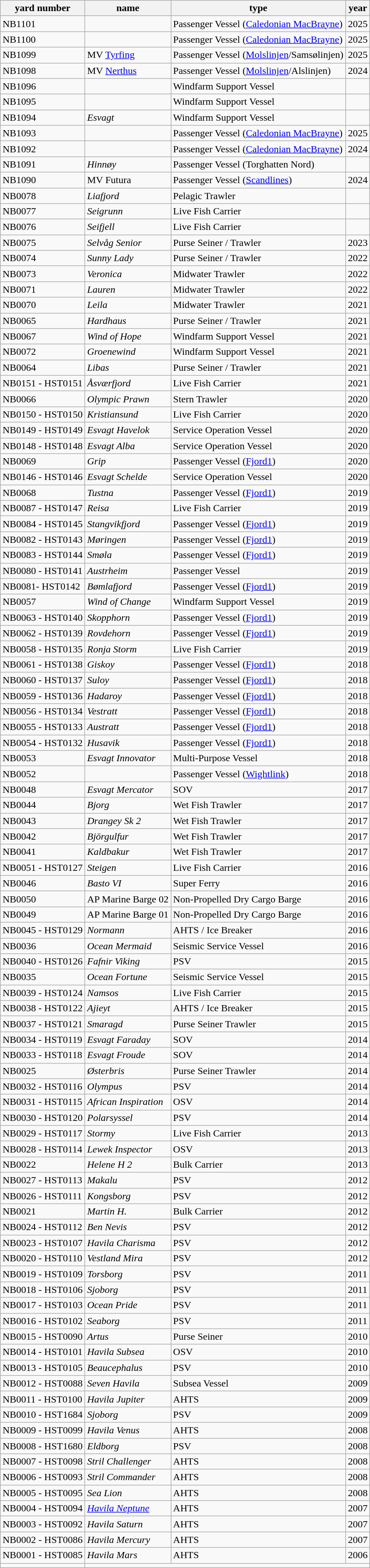<table class="wikitable sortable">
<tr>
<th>yard number</th>
<th>name</th>
<th>type</th>
<th>year</th>
</tr>
<tr>
<td>NB1101</td>
<td></td>
<td>Passenger Vessel (<a href='#'>Caledonian MacBrayne</a>)</td>
<td>2025</td>
</tr>
<tr>
<td>NB1100</td>
<td></td>
<td>Passenger Vessel (<a href='#'>Caledonian MacBrayne</a>)</td>
<td>2025</td>
</tr>
<tr>
<td>NB1099</td>
<td>MV <a href='#'>Tyrfing</a></td>
<td>Passenger Vessel (<a href='#'>Molslinjen</a>/Samsølinjen)</td>
<td>2025</td>
</tr>
<tr>
<td>NB1098</td>
<td>MV <a href='#'>Nerthus</a></td>
<td>Passenger Vessel (<a href='#'>Molslinjen</a>/Alslinjen)</td>
<td>2024</td>
</tr>
<tr>
<td>NB1096</td>
<td></td>
<td>Windfarm Support Vessel</td>
<td></td>
</tr>
<tr>
<td>NB1095</td>
<td></td>
<td>Windfarm Support Vessel</td>
<td></td>
</tr>
<tr>
<td>NB1094</td>
<td><em>Esvagt</em></td>
<td>Windfarm Support Vessel</td>
<td></td>
</tr>
<tr>
<td>NB1093</td>
<td></td>
<td>Passenger Vessel (<a href='#'>Caledonian MacBrayne</a>)</td>
<td>2025</td>
</tr>
<tr>
<td>NB1092</td>
<td></td>
<td>Passenger Vessel (<a href='#'>Caledonian MacBrayne</a>)</td>
<td>2024</td>
</tr>
<tr>
<td>NB1091</td>
<td><em>Hinnøy</em></td>
<td>Passenger Vessel (Torghatten Nord)</td>
<td></td>
</tr>
<tr>
<td>NB1090</td>
<td>MV Futura</td>
<td>Passenger Vessel (<a href='#'>Scandlines</a>)</td>
<td>2024</td>
</tr>
<tr>
<td>NB0078</td>
<td><em>Liafjord</em></td>
<td>Pelagic Trawler</td>
<td></td>
</tr>
<tr>
<td>NB0077</td>
<td><em>Seigrunn</em></td>
<td>Live Fish Carrier</td>
<td></td>
</tr>
<tr>
<td>NB0076</td>
<td><em>Seifjell</em></td>
<td>Live Fish Carrier</td>
<td></td>
</tr>
<tr>
<td>NB0075</td>
<td><em>Selvåg Senior</em></td>
<td>Purse Seiner / Trawler</td>
<td>2023</td>
</tr>
<tr>
<td>NB0074</td>
<td><em>Sunny Lady</em></td>
<td>Purse Seiner / Trawler</td>
<td>2022</td>
</tr>
<tr>
<td>NB0073</td>
<td><em>Veronica</em></td>
<td>Midwater Trawler</td>
<td>2022</td>
</tr>
<tr>
<td>NB0071</td>
<td><em>Lauren</em></td>
<td>Midwater Trawler</td>
<td>2022</td>
</tr>
<tr>
<td>NB0070</td>
<td><em>Leila</em></td>
<td>Midwater Trawler</td>
<td>2021</td>
</tr>
<tr>
<td>NB0065</td>
<td><em>Hardhaus</em></td>
<td>Purse Seiner / Trawler</td>
<td>2021</td>
</tr>
<tr>
<td>NB0067</td>
<td><em>Wind of Hope</em></td>
<td>Windfarm Support Vessel</td>
<td>2021</td>
</tr>
<tr>
<td>NB0072</td>
<td><em>Groenewind</em></td>
<td>Windfarm Support Vessel</td>
<td>2021</td>
</tr>
<tr>
<td>NB0064</td>
<td><em>Libas</em></td>
<td>Purse Seiner / Trawler</td>
<td>2021</td>
</tr>
<tr>
<td>NB0151 - HST0151</td>
<td><em>Åsværfjord</em></td>
<td>Live Fish Carrier</td>
<td>2021</td>
</tr>
<tr>
<td>NB0066</td>
<td><em>Olympic Prawn</em></td>
<td>Stern Trawler</td>
<td>2020</td>
</tr>
<tr>
<td>NB0150 - HST0150</td>
<td><em>Kristiansund</em></td>
<td>Live Fish Carrier</td>
<td>2020</td>
</tr>
<tr>
<td>NB0149 - HST0149</td>
<td><em>Esvagt Havelok</em></td>
<td>Service Operation Vessel</td>
<td>2020</td>
</tr>
<tr>
<td>NB0148 - HST0148</td>
<td><em>Esvagt Alba</em></td>
<td>Service Operation Vessel</td>
<td>2020</td>
</tr>
<tr>
<td>NB0069</td>
<td><em>Grip</em></td>
<td>Passenger Vessel (<a href='#'>Fjord1</a>)</td>
<td>2020</td>
</tr>
<tr>
<td>NB0146 - HST0146</td>
<td><em>Esvagt Schelde</em></td>
<td>Service Operation Vessel</td>
<td>2020</td>
</tr>
<tr>
<td>NB0068</td>
<td><em>Tustna</em></td>
<td>Passenger Vessel (<a href='#'>Fjord1</a>)</td>
<td>2019</td>
</tr>
<tr>
<td>NB0087 - HST0147</td>
<td><em>Reisa</em></td>
<td>Live Fish Carrier</td>
<td>2019</td>
</tr>
<tr>
<td>NB0084 - HST0145</td>
<td><em>Stangvikfjord</em></td>
<td>Passenger Vessel (<a href='#'>Fjord1</a>)</td>
<td>2019</td>
</tr>
<tr>
<td>NB0082 - HST0143</td>
<td><em>Møringen</em></td>
<td>Passenger Vessel (<a href='#'>Fjord1</a>)</td>
<td>2019</td>
</tr>
<tr>
<td>NB0083 - HST0144</td>
<td><em>Smøla</em></td>
<td>Passenger Vessel (<a href='#'>Fjord1</a>)</td>
<td>2019</td>
</tr>
<tr>
<td>NB0080 - HST0141</td>
<td><em>Austrheim</em></td>
<td>Passenger Vessel</td>
<td>2019</td>
</tr>
<tr>
<td>NB0081- HST0142</td>
<td><em>Bømlafjord</em></td>
<td>Passenger Vessel (<a href='#'>Fjord1</a>)</td>
<td>2019</td>
</tr>
<tr>
<td>NB0057</td>
<td><em>Wind of Change</em></td>
<td>Windfarm Support Vessel</td>
<td>2019</td>
</tr>
<tr>
<td>NB0063 - HST0140</td>
<td><em>Skopphorn</em></td>
<td>Passenger Vessel (<a href='#'>Fjord1</a>)</td>
<td>2019</td>
</tr>
<tr>
<td>NB0062 - HST0139</td>
<td><em>Rovdehorn</em></td>
<td>Passenger Vessel (<a href='#'>Fjord1</a>)</td>
<td>2019</td>
</tr>
<tr>
<td>NB0058 - HST0135</td>
<td><em>Ronja Storm</em></td>
<td>Live Fish Carrier</td>
<td>2019</td>
</tr>
<tr>
<td>NB0061 - HST0138</td>
<td><em>Giskoy</em></td>
<td>Passenger Vessel (<a href='#'>Fjord1</a>)</td>
<td>2018</td>
</tr>
<tr>
<td>NB0060 - HST0137</td>
<td><em>Suloy</em></td>
<td>Passenger Vessel (<a href='#'>Fjord1</a>)</td>
<td>2018</td>
</tr>
<tr>
<td>NB0059 - HST0136</td>
<td><em>Hadaroy</em></td>
<td>Passenger Vessel (<a href='#'>Fjord1</a>)</td>
<td>2018</td>
</tr>
<tr>
<td>NB0056 - HST0134</td>
<td><em>Vestratt</em></td>
<td>Passenger Vessel (<a href='#'>Fjord1</a>)</td>
<td>2018</td>
</tr>
<tr>
<td>NB0055 - HST0133</td>
<td><em>Austratt</em></td>
<td>Passenger Vessel (<a href='#'>Fjord1</a>)</td>
<td>2018</td>
</tr>
<tr>
<td>NB0054 - HST0132</td>
<td><em>Husavik</em></td>
<td>Passenger Vessel (<a href='#'>Fjord1</a>)</td>
<td>2018</td>
</tr>
<tr>
<td>NB0053</td>
<td><em>Esvagt Innovator</em></td>
<td>Multi-Purpose Vessel</td>
<td>2018</td>
</tr>
<tr>
<td>NB0052</td>
<td></td>
<td>Passenger Vessel (<a href='#'>Wightlink</a>)</td>
<td>2018</td>
</tr>
<tr>
<td>NB0048</td>
<td><em>Esvagt Mercator</em></td>
<td>SOV</td>
<td>2017</td>
</tr>
<tr>
<td>NB0044</td>
<td><em>Bjorg</em></td>
<td>Wet Fish Trawler</td>
<td>2017</td>
</tr>
<tr>
<td>NB0043</td>
<td><em>Drangey Sk 2</em></td>
<td>Wet Fish Trawler</td>
<td>2017</td>
</tr>
<tr>
<td>NB0042</td>
<td><em>Björgulfur</em></td>
<td>Wet Fish Trawler</td>
<td>2017</td>
</tr>
<tr>
<td>NB0041</td>
<td><em>Kaldbakur</em></td>
<td>Wet Fish Trawler</td>
<td>2017</td>
</tr>
<tr>
<td>NB0051 - HST0127</td>
<td><em>Steigen</em></td>
<td>Live Fish Carrier</td>
<td>2016</td>
</tr>
<tr>
<td>NB0046</td>
<td><em>Basto VI</em></td>
<td>Super Ferry</td>
<td>2016</td>
</tr>
<tr>
<td>NB0050</td>
<td>AP Marine Barge 02</td>
<td>Non-Propelled Dry Cargo Barge</td>
<td>2016</td>
</tr>
<tr>
<td>NB0049</td>
<td>AP Marine Barge 01</td>
<td>Non-Propelled Dry Cargo Barge</td>
<td>2016</td>
</tr>
<tr>
<td>NB0045 - HST0129</td>
<td><em>Normann</em></td>
<td>AHTS / Ice Breaker</td>
<td>2016</td>
</tr>
<tr>
<td>NB0036</td>
<td><em>Ocean Mermaid</em></td>
<td>Seismic Service Vessel</td>
<td>2016</td>
</tr>
<tr>
<td>NB0040 - HST0126</td>
<td><em>Fafnir Viking</em></td>
<td>PSV</td>
<td>2015</td>
</tr>
<tr>
<td>NB0035</td>
<td><em>Ocean Fortune</em></td>
<td>Seismic Service Vessel</td>
<td>2015</td>
</tr>
<tr>
<td>NB0039 - HST0124</td>
<td><em>Namsos</em></td>
<td>Live Fish Carrier</td>
<td>2015</td>
</tr>
<tr>
<td>NB0038 - HST0122</td>
<td><em>Ajieyt</em></td>
<td>AHTS / Ice Breaker</td>
<td>2015</td>
</tr>
<tr>
<td>NB0037 - HST0121</td>
<td><em>Smaragd</em></td>
<td>Purse Seiner Trawler</td>
<td>2015</td>
</tr>
<tr>
<td>NB0034 - HST0119</td>
<td><em>Esvagt Faraday</em></td>
<td>SOV</td>
<td>2014</td>
</tr>
<tr>
<td>NB0033 - HST0118</td>
<td><em>Esvagt Froude</em></td>
<td>SOV</td>
<td>2014</td>
</tr>
<tr>
<td>NB0025</td>
<td><em>Østerbris</em></td>
<td>Purse Seiner Trawler</td>
<td>2014</td>
</tr>
<tr>
<td>NB0032 - HST0116</td>
<td><em>Olympus</em></td>
<td>PSV</td>
<td>2014</td>
</tr>
<tr>
<td>NB0031 - HST0115</td>
<td><em>African Inspiration</em></td>
<td>OSV</td>
<td>2014</td>
</tr>
<tr>
<td>NB0030 - HST0120</td>
<td><em>Polarsyssel</em></td>
<td>PSV</td>
<td>2014</td>
</tr>
<tr>
<td>NB0029 - HST0117</td>
<td><em>Stormy</em></td>
<td>Live Fish Carrier</td>
<td>2013</td>
</tr>
<tr>
<td>NB0028 - HST0114</td>
<td><em>Lewek Inspector</em></td>
<td>OSV</td>
<td>2013</td>
</tr>
<tr>
<td>NB0022</td>
<td><em>Helene H 2</em></td>
<td>Bulk Carrier</td>
<td>2013</td>
</tr>
<tr>
<td>NB0027 - HST0113</td>
<td><em>Makalu</em></td>
<td>PSV</td>
<td>2012</td>
</tr>
<tr>
<td>NB0026 - HST0111</td>
<td><em>Kongsborg</em></td>
<td>PSV</td>
<td>2012</td>
</tr>
<tr>
<td>NB0021</td>
<td><em>Martin H.</em></td>
<td>Bulk Carrier</td>
<td>2012</td>
</tr>
<tr>
<td>NB0024 - HST0112</td>
<td><em>Ben Nevis</em></td>
<td>PSV</td>
<td>2012</td>
</tr>
<tr>
<td>NB0023 - HST0107</td>
<td><em>Havila Charisma</em></td>
<td>PSV</td>
<td>2012</td>
</tr>
<tr>
<td>NB0020 - HST0110</td>
<td><em>Vestland Mira</em></td>
<td>PSV</td>
<td>2012</td>
</tr>
<tr>
<td>NB0019 - HST0109</td>
<td><em>Torsborg</em></td>
<td>PSV</td>
<td>2011</td>
</tr>
<tr>
<td>NB0018 - HST0106</td>
<td><em>Sjoborg</em></td>
<td>PSV</td>
<td>2011</td>
</tr>
<tr>
<td>NB0017 - HST0103</td>
<td><em>Ocean Pride</em></td>
<td>PSV</td>
<td>2011</td>
</tr>
<tr>
<td>NB0016 - HST0102</td>
<td><em>Seaborg</em></td>
<td>PSV</td>
<td>2011</td>
</tr>
<tr>
<td>NB0015 - HST0090</td>
<td><em>Artus</em></td>
<td>Purse Seiner</td>
<td>2010</td>
</tr>
<tr>
<td>NB0014 - HST0101</td>
<td><em>Havila Subsea</em></td>
<td>OSV</td>
<td>2010</td>
</tr>
<tr>
<td>NB0013 - HST0105</td>
<td><em>Beaucephalus</em></td>
<td>PSV</td>
<td>2010</td>
</tr>
<tr>
<td>NB0012 - HST0088</td>
<td><em>Seven Havila</em></td>
<td>Subsea Vessel</td>
<td>2009</td>
</tr>
<tr>
<td>NB0011 - HST0100</td>
<td><em>Havila Jupiter</em></td>
<td>AHTS</td>
<td>2009</td>
</tr>
<tr>
<td>NB0010 - HST1684</td>
<td><em>Sjoborg</em></td>
<td>PSV</td>
<td>2009</td>
</tr>
<tr>
<td>NB0009 - HST0099</td>
<td><em>Havila Venus</em></td>
<td>AHTS</td>
<td>2008</td>
</tr>
<tr>
<td>NB0008 - HST1680</td>
<td><em>Eldborg</em></td>
<td>PSV</td>
<td>2008</td>
</tr>
<tr>
<td>NB0007 - HST0098</td>
<td><em>Stril Challenger</em></td>
<td>AHTS</td>
<td>2008</td>
</tr>
<tr>
<td>NB0006 - HST0093</td>
<td><em>Stril Commander</em></td>
<td>AHTS</td>
<td>2008</td>
</tr>
<tr>
<td>NB0005 - HST0095</td>
<td><em>Sea Lion</em></td>
<td>AHTS</td>
<td>2008</td>
</tr>
<tr>
<td>NB0004 - HST0094</td>
<td><em><a href='#'>Havila Neptune</a></em></td>
<td>AHTS</td>
<td>2007</td>
</tr>
<tr>
<td>NB0003 - HST0092</td>
<td><em>Havila Saturn</em></td>
<td>AHTS</td>
<td>2007</td>
</tr>
<tr>
<td>NB0002 - HST0086</td>
<td><em>Havila Mercury</em></td>
<td>AHTS</td>
<td>2007</td>
</tr>
<tr>
<td>NB0001 - HST0085</td>
<td><em>Havila Mars</em></td>
<td>AHTS</td>
<td>2006</td>
</tr>
<tr>
<td></td>
</tr>
</table>
